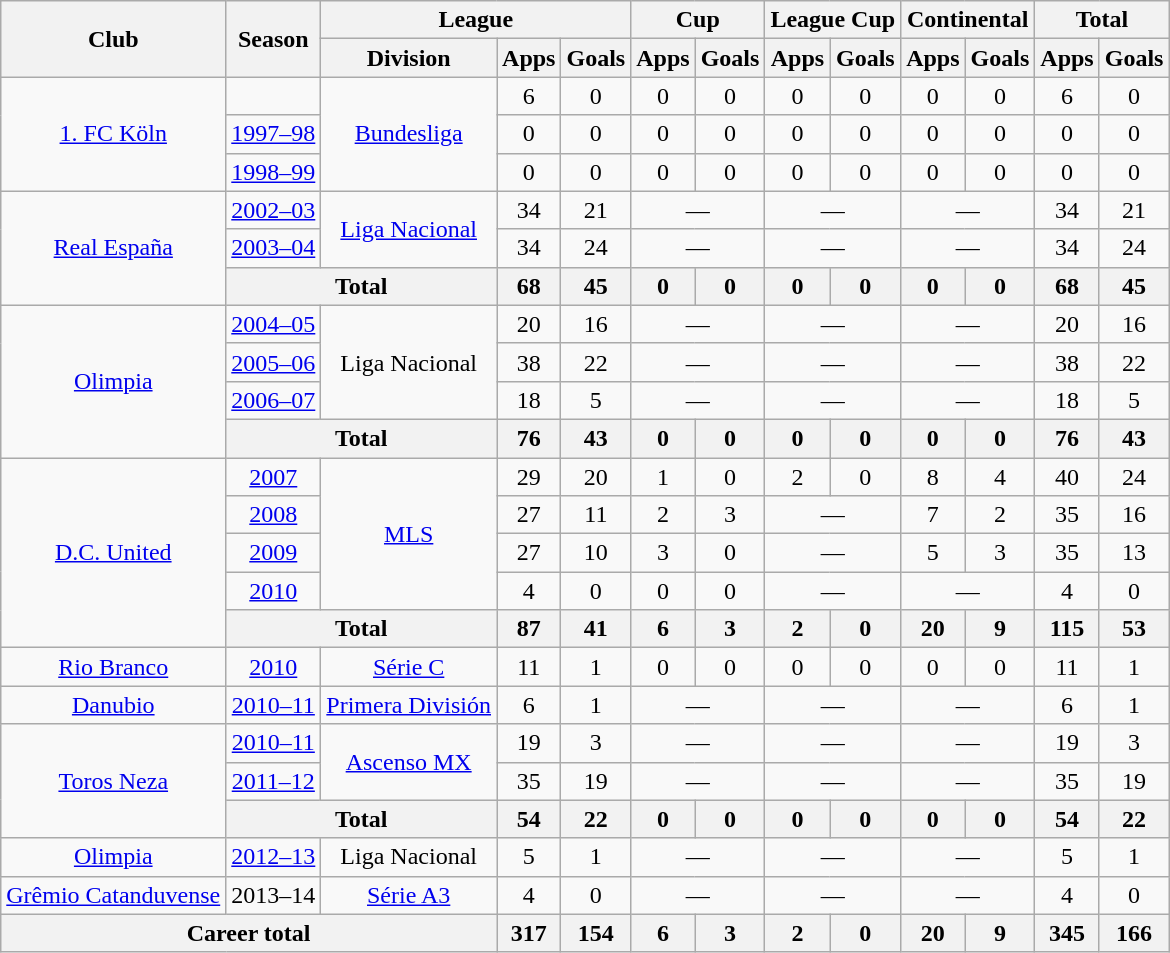<table class="wikitable" style="text-align:center">
<tr>
<th rowspan="2">Club</th>
<th rowspan="2">Season</th>
<th colspan="3">League</th>
<th colspan="2">Cup</th>
<th colspan="2">League Cup</th>
<th colspan="2">Continental</th>
<th colspan="2">Total</th>
</tr>
<tr>
<th>Division</th>
<th>Apps</th>
<th>Goals</th>
<th>Apps</th>
<th>Goals</th>
<th>Apps</th>
<th>Goals</th>
<th>Apps</th>
<th>Goals</th>
<th>Apps</th>
<th>Goals</th>
</tr>
<tr>
<td rowspan="3"><a href='#'>1. FC Köln</a></td>
<td></td>
<td rowspan="3"><a href='#'>Bundesliga</a></td>
<td>6</td>
<td>0</td>
<td>0</td>
<td>0</td>
<td>0</td>
<td>0</td>
<td>0</td>
<td>0</td>
<td>6</td>
<td>0</td>
</tr>
<tr>
<td><a href='#'>1997–98</a></td>
<td>0</td>
<td>0</td>
<td>0</td>
<td>0</td>
<td>0</td>
<td>0</td>
<td>0</td>
<td>0</td>
<td>0</td>
<td>0</td>
</tr>
<tr>
<td><a href='#'>1998–99</a></td>
<td>0</td>
<td>0</td>
<td>0</td>
<td>0</td>
<td>0</td>
<td>0</td>
<td>0</td>
<td>0</td>
<td>0</td>
<td>0</td>
</tr>
<tr>
<td rowspan="3"><a href='#'>Real España</a></td>
<td><a href='#'>2002–03</a></td>
<td rowspan="2"><a href='#'>Liga Nacional</a></td>
<td>34</td>
<td>21</td>
<td colspan="2">—</td>
<td colspan="2">—</td>
<td colspan="2">—</td>
<td>34</td>
<td>21</td>
</tr>
<tr>
<td><a href='#'>2003–04</a></td>
<td>34</td>
<td>24</td>
<td colspan="2">—</td>
<td colspan="2">—</td>
<td colspan="2">—</td>
<td>34</td>
<td>24</td>
</tr>
<tr>
<th colspan="2">Total</th>
<th>68</th>
<th>45</th>
<th>0</th>
<th>0</th>
<th>0</th>
<th>0</th>
<th>0</th>
<th>0</th>
<th>68</th>
<th>45</th>
</tr>
<tr>
<td rowspan="4"><a href='#'>Olimpia</a></td>
<td><a href='#'>2004–05</a></td>
<td rowspan="3">Liga Nacional</td>
<td>20</td>
<td>16</td>
<td colspan="2">—</td>
<td colspan="2">—</td>
<td colspan="2">—</td>
<td>20</td>
<td>16</td>
</tr>
<tr>
<td><a href='#'>2005–06</a></td>
<td>38</td>
<td>22</td>
<td colspan="2">—</td>
<td colspan="2">—</td>
<td colspan="2">—</td>
<td>38</td>
<td>22</td>
</tr>
<tr>
<td><a href='#'>2006–07</a></td>
<td>18</td>
<td>5</td>
<td colspan="2">—</td>
<td colspan="2">—</td>
<td colspan="2">—</td>
<td>18</td>
<td>5</td>
</tr>
<tr>
<th colspan="2">Total</th>
<th>76</th>
<th>43</th>
<th>0</th>
<th>0</th>
<th>0</th>
<th>0</th>
<th>0</th>
<th>0</th>
<th>76</th>
<th>43</th>
</tr>
<tr>
<td rowspan="5"><a href='#'>D.C. United</a></td>
<td><a href='#'>2007</a></td>
<td rowspan="4"><a href='#'>MLS</a></td>
<td>29</td>
<td>20</td>
<td>1</td>
<td>0</td>
<td>2</td>
<td>0</td>
<td>8</td>
<td>4</td>
<td>40</td>
<td>24</td>
</tr>
<tr>
<td><a href='#'>2008</a></td>
<td>27</td>
<td>11</td>
<td>2</td>
<td>3</td>
<td colspan="2">—</td>
<td>7</td>
<td>2</td>
<td>35</td>
<td>16</td>
</tr>
<tr>
<td><a href='#'>2009</a></td>
<td>27</td>
<td>10</td>
<td>3</td>
<td>0</td>
<td colspan="2">—</td>
<td>5</td>
<td>3</td>
<td>35</td>
<td>13</td>
</tr>
<tr>
<td><a href='#'>2010</a></td>
<td>4</td>
<td>0</td>
<td>0</td>
<td>0</td>
<td colspan="2">—</td>
<td colspan="2">—</td>
<td>4</td>
<td>0</td>
</tr>
<tr>
<th colspan="2">Total</th>
<th>87</th>
<th>41</th>
<th>6</th>
<th>3</th>
<th>2</th>
<th>0</th>
<th>20</th>
<th>9</th>
<th>115</th>
<th>53</th>
</tr>
<tr>
<td><a href='#'>Rio Branco</a></td>
<td><a href='#'>2010</a></td>
<td><a href='#'>Série C</a></td>
<td>11</td>
<td>1</td>
<td>0</td>
<td>0</td>
<td>0</td>
<td>0</td>
<td>0</td>
<td>0</td>
<td>11</td>
<td>1</td>
</tr>
<tr>
<td><a href='#'>Danubio</a></td>
<td><a href='#'>2010–11</a></td>
<td><a href='#'>Primera División</a></td>
<td>6</td>
<td>1</td>
<td colspan="2">—</td>
<td colspan="2">—</td>
<td colspan="2">—</td>
<td>6</td>
<td>1</td>
</tr>
<tr>
<td rowspan="3"><a href='#'>Toros Neza</a></td>
<td><a href='#'>2010–11</a></td>
<td rowspan="2"><a href='#'>Ascenso MX</a></td>
<td>19</td>
<td>3</td>
<td colspan="2">—</td>
<td colspan="2">—</td>
<td colspan="2">—</td>
<td>19</td>
<td>3</td>
</tr>
<tr>
<td><a href='#'>2011–12</a></td>
<td>35</td>
<td>19</td>
<td colspan="2">—</td>
<td colspan="2">—</td>
<td colspan="2">—</td>
<td>35</td>
<td>19</td>
</tr>
<tr>
<th colspan="2">Total</th>
<th>54</th>
<th>22</th>
<th>0</th>
<th>0</th>
<th>0</th>
<th>0</th>
<th>0</th>
<th>0</th>
<th>54</th>
<th>22</th>
</tr>
<tr>
<td><a href='#'>Olimpia</a></td>
<td><a href='#'>2012–13</a></td>
<td>Liga Nacional</td>
<td>5</td>
<td>1</td>
<td colspan="2">—</td>
<td colspan="2">—</td>
<td colspan="2">—</td>
<td>5</td>
<td>1</td>
</tr>
<tr>
<td><a href='#'>Grêmio Catanduvense</a></td>
<td>2013–14</td>
<td><a href='#'>Série A3</a></td>
<td>4</td>
<td>0</td>
<td colspan="2">—</td>
<td colspan="2">—</td>
<td colspan="2">—</td>
<td>4</td>
<td>0</td>
</tr>
<tr>
<th colspan="3">Career total</th>
<th>317</th>
<th>154</th>
<th>6</th>
<th>3</th>
<th>2</th>
<th>0</th>
<th>20</th>
<th>9</th>
<th>345</th>
<th>166</th>
</tr>
</table>
